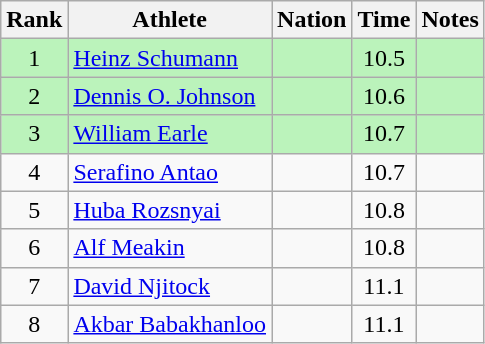<table class="wikitable sortable" style="text-align:center">
<tr>
<th>Rank</th>
<th>Athlete</th>
<th>Nation</th>
<th>Time</th>
<th>Notes</th>
</tr>
<tr bgcolor=bbf3bb>
<td>1</td>
<td align=left><a href='#'>Heinz Schumann</a></td>
<td align=left></td>
<td>10.5</td>
<td></td>
</tr>
<tr bgcolor=bbf3bb>
<td>2</td>
<td align=left><a href='#'>Dennis O. Johnson</a></td>
<td align=left></td>
<td>10.6</td>
<td></td>
</tr>
<tr bgcolor=bbf3bb>
<td>3</td>
<td align=left><a href='#'>William Earle</a></td>
<td align=left></td>
<td>10.7</td>
<td></td>
</tr>
<tr>
<td>4</td>
<td align=left><a href='#'>Serafino Antao</a></td>
<td align=left></td>
<td>10.7</td>
<td></td>
</tr>
<tr>
<td>5</td>
<td align=left><a href='#'>Huba Rozsnyai</a></td>
<td align=left></td>
<td>10.8</td>
<td></td>
</tr>
<tr>
<td>6</td>
<td align=left><a href='#'>Alf Meakin</a></td>
<td align=left></td>
<td>10.8</td>
<td></td>
</tr>
<tr>
<td>7</td>
<td align=left><a href='#'>David Njitock</a></td>
<td align=left></td>
<td>11.1</td>
<td></td>
</tr>
<tr>
<td>8</td>
<td align=left><a href='#'>Akbar Babakhanloo</a></td>
<td align=left></td>
<td>11.1</td>
<td></td>
</tr>
</table>
